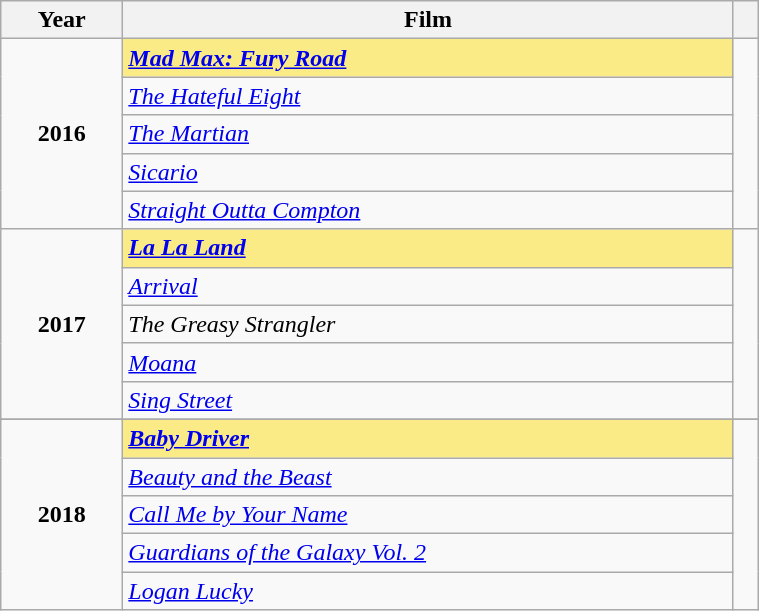<table class="wikitable" width="40%">
<tr>
<th width="10%">Year</th>
<th width="50%">Film</th>
<th width="2%"></th>
</tr>
<tr>
<td rowspan="5" style="text-align:center"><strong>2016<br> </strong></td>
<td style="background:#FAEB86"><strong><em><a href='#'>Mad Max: Fury Road</a></em></strong></td>
<td rowspan="5" style="text-align:center"></td>
</tr>
<tr>
<td><em><a href='#'>The Hateful Eight</a></em></td>
</tr>
<tr>
<td><em><a href='#'>The Martian</a></em></td>
</tr>
<tr>
<td><em><a href='#'>Sicario</a></em></td>
</tr>
<tr>
<td><em><a href='#'>Straight Outta Compton</a></em></td>
</tr>
<tr>
<td rowspan="5" style="text-align:center"><strong>2017<br> </strong></td>
<td style="background:#FAEB86"><strong><em><a href='#'>La La Land</a></em></strong></td>
<td rowspan="5" style="text-align:center"></td>
</tr>
<tr>
<td><em><a href='#'>Arrival</a></em></td>
</tr>
<tr>
<td><em>The Greasy Strangler</em></td>
</tr>
<tr>
<td><em><a href='#'>Moana</a></em></td>
</tr>
<tr>
<td><em><a href='#'>Sing Street</a></em></td>
</tr>
<tr>
</tr>
<tr>
<td rowspan="5" style="text-align:center"><strong>2018<br> </strong></td>
<td style="background:#FAEB86"><strong><em><a href='#'>Baby Driver</a></em></strong></td>
<td rowspan="5" style="text-align:center"></td>
</tr>
<tr>
<td><em><a href='#'>Beauty and the Beast</a></em></td>
</tr>
<tr>
<td><em><a href='#'>Call Me by Your Name</a></em></td>
</tr>
<tr>
<td><em><a href='#'>Guardians of the Galaxy Vol. 2</a></em></td>
</tr>
<tr>
<td><em><a href='#'>Logan Lucky</a></em></td>
</tr>
</table>
